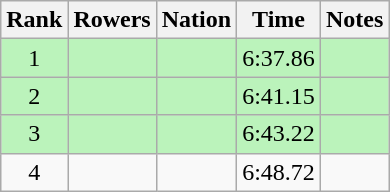<table class="wikitable sortable" style="text-align:center">
<tr>
<th>Rank</th>
<th>Rowers</th>
<th>Nation</th>
<th>Time</th>
<th>Notes</th>
</tr>
<tr bgcolor=bbf3bb>
<td>1</td>
<td align=left data-sort-value="Bodenmann, Ueli"></td>
<td align=left></td>
<td>6:37.86</td>
<td></td>
</tr>
<tr bgcolor=bbf3bb>
<td>2</td>
<td align=left data-sort-value="Sætersdal, Per"></td>
<td align=left></td>
<td>6:41.15</td>
<td></td>
</tr>
<tr bgcolor=bbf3bb>
<td>3</td>
<td align=left data-sort-value="Fusaro, Roberto"></td>
<td align=left></td>
<td>6:43.22</td>
<td></td>
</tr>
<tr>
<td>4</td>
<td align=left data-sort-value="Rojas, Alejandro"></td>
<td align=left></td>
<td>6:48.72</td>
<td></td>
</tr>
</table>
